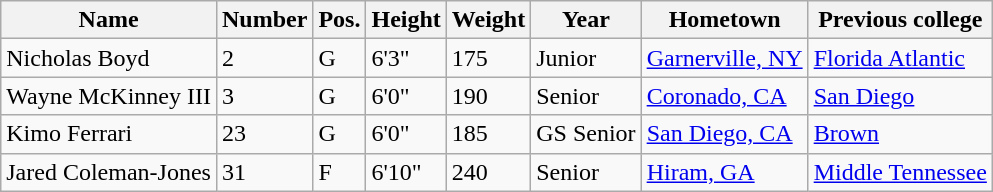<table class="wikitable sortable" border="1">
<tr>
<th>Name</th>
<th>Number</th>
<th>Pos.</th>
<th>Height</th>
<th>Weight</th>
<th>Year</th>
<th>Hometown</th>
<th class="unsortable">Previous college</th>
</tr>
<tr>
<td>Nicholas Boyd</td>
<td>2</td>
<td>G</td>
<td>6'3"</td>
<td>175</td>
<td> Junior</td>
<td><a href='#'>Garnerville, NY</a></td>
<td><a href='#'>Florida Atlantic</a></td>
</tr>
<tr>
<td>Wayne McKinney III</td>
<td>3</td>
<td>G</td>
<td>6'0"</td>
<td>190</td>
<td>Senior</td>
<td><a href='#'>Coronado, CA</a></td>
<td><a href='#'>San Diego</a></td>
</tr>
<tr>
<td>Kimo Ferrari</td>
<td>23</td>
<td>G</td>
<td>6'0"</td>
<td>185</td>
<td>GS Senior</td>
<td><a href='#'>San Diego, CA</a></td>
<td><a href='#'>Brown</a></td>
</tr>
<tr>
<td>Jared Coleman-Jones</td>
<td>31</td>
<td>F</td>
<td>6'10"</td>
<td>240</td>
<td>Senior</td>
<td><a href='#'>Hiram, GA</a></td>
<td><a href='#'>Middle Tennessee</a></td>
</tr>
</table>
